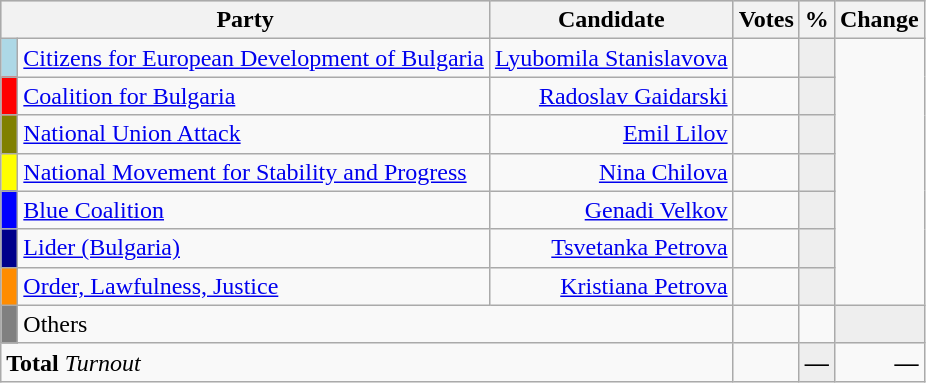<table class="wikitable" border="1">
<tr style="background-color:#C9C9C9">
<th align=left colspan=2 valign=top>Party</th>
<th align-right>Candidate</th>
<th align-right>Votes</th>
<th align=right>%</th>
<th align=right>Change</th>
</tr>
<tr>
<td bgcolor="lightblue"> </td>
<td align=left><a href='#'>Citizens for European Development of Bulgaria</a></td>
<td align=right><a href='#'>Lyubomila Stanislavova</a></td>
<td align=right></td>
<td align=right style="background-color:#EEEEEE"></td>
</tr>
<tr>
<td bgcolor="red"> </td>
<td align=left><a href='#'>Coalition for Bulgaria</a></td>
<td align=right><a href='#'>Radoslav Gaidarski</a></td>
<td align=right></td>
<td align=right style="background-color:#EEEEEE"></td>
</tr>
<tr>
<td bgcolor="#808000"> </td>
<td align=left><a href='#'>National Union Attack</a></td>
<td align=right><a href='#'>Emil Lilov</a></td>
<td align=right></td>
<td align=right style="background-color:#EEEEEE"></td>
</tr>
<tr>
<td bgcolor="yellow"> </td>
<td align=left><a href='#'>National Movement for Stability and Progress</a></td>
<td align=right><a href='#'>Nina Chilova</a></td>
<td align=right></td>
<td align=right style="background-color:#EEEEEE"></td>
</tr>
<tr>
<td bgcolor="blue"> </td>
<td align=left><a href='#'>Blue Coalition</a></td>
<td align=right><a href='#'>Genadi Velkov</a></td>
<td align=right></td>
<td align=right style="background-color:#EEEEEE"></td>
</tr>
<tr>
<td bgcolor="darkblue"> </td>
<td align=left><a href='#'>Lider (Bulgaria)</a></td>
<td align=right><a href='#'>Tsvetanka Petrova</a></td>
<td align=right></td>
<td align=right style="background-color:#EEEEEE"></td>
</tr>
<tr>
<td bgcolor="darkorange"> </td>
<td align=left><a href='#'>Order, Lawfulness, Justice</a></td>
<td align=right><a href='#'>Kristiana Petrova</a></td>
<td align=right></td>
<td align=right style="background-color:#EEEEEE"></td>
</tr>
<tr>
<td bgcolor="grey"> </td>
<td align=left colspan=2>Others</td>
<td align=right></td>
<td align=right></td>
<td align=right style="background-color:#EEEEEE"></td>
</tr>
<tr>
<td align=left colspan=3><strong>Total</strong>      <em> Turnout</em></td>
<td align=right></td>
<td align=right style="background-color:#EEEEEE"><strong>—</strong></td>
<td align=right><strong>—</strong></td>
</tr>
</table>
